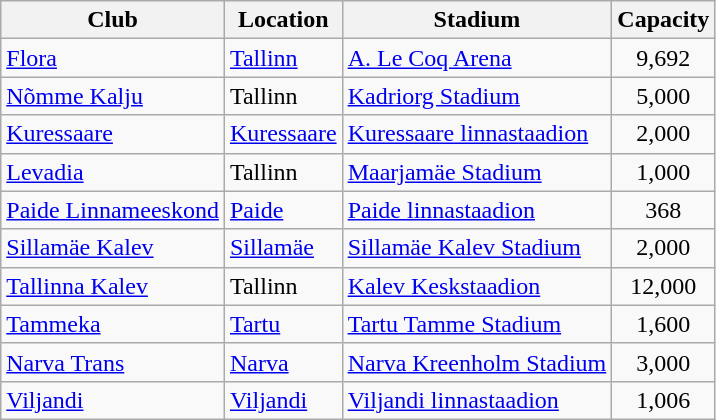<table class="wikitable sortable">
<tr>
<th>Club</th>
<th>Location</th>
<th>Stadium</th>
<th>Capacity</th>
</tr>
<tr>
<td><a href='#'>Flora</a></td>
<td><a href='#'>Tallinn</a></td>
<td><a href='#'>A. Le Coq Arena</a></td>
<td align="center">9,692</td>
</tr>
<tr>
<td><a href='#'>Nõmme Kalju</a></td>
<td>Tallinn</td>
<td><a href='#'>Kadriorg Stadium</a></td>
<td align="center">5,000</td>
</tr>
<tr>
<td><a href='#'>Kuressaare</a></td>
<td><a href='#'>Kuressaare</a></td>
<td><a href='#'>Kuressaare linnastaadion</a></td>
<td align="center">2,000</td>
</tr>
<tr>
<td><a href='#'>Levadia</a></td>
<td>Tallinn</td>
<td><a href='#'>Maarjamäe Stadium</a></td>
<td align="center">1,000</td>
</tr>
<tr>
<td><a href='#'>Paide Linnameeskond</a></td>
<td><a href='#'>Paide</a></td>
<td><a href='#'>Paide linnastaadion</a></td>
<td align="center">368</td>
</tr>
<tr>
<td><a href='#'>Sillamäe Kalev</a></td>
<td><a href='#'>Sillamäe</a></td>
<td><a href='#'>Sillamäe Kalev Stadium</a></td>
<td align="center">2,000</td>
</tr>
<tr>
<td><a href='#'>Tallinna Kalev</a></td>
<td>Tallinn</td>
<td><a href='#'>Kalev Keskstaadion</a></td>
<td align="center">12,000</td>
</tr>
<tr>
<td><a href='#'>Tammeka</a></td>
<td><a href='#'>Tartu</a></td>
<td><a href='#'>Tartu Tamme Stadium</a></td>
<td align="center">1,600</td>
</tr>
<tr>
<td><a href='#'>Narva Trans</a></td>
<td><a href='#'>Narva</a></td>
<td><a href='#'>Narva Kreenholm Stadium</a></td>
<td align="center">3,000</td>
</tr>
<tr>
<td><a href='#'>Viljandi</a></td>
<td><a href='#'>Viljandi</a></td>
<td><a href='#'>Viljandi linnastaadion</a></td>
<td align="center">1,006</td>
</tr>
</table>
